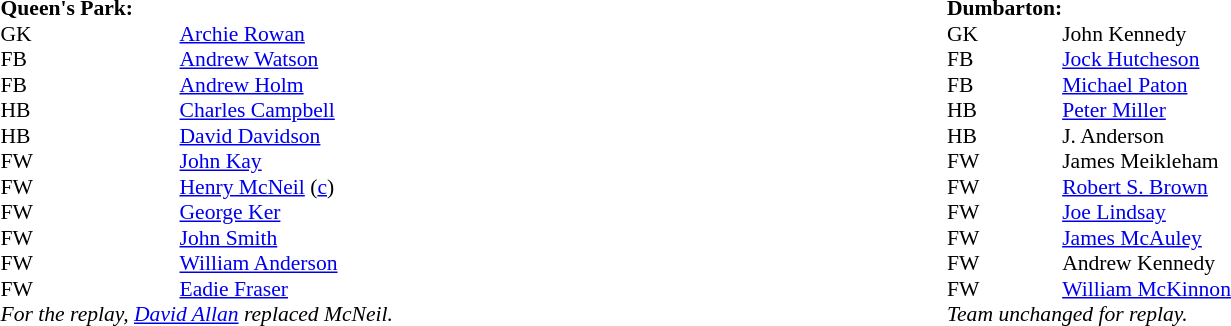<table width="100%">
<tr>
<td valign="top" width="50%"><br><table style="font-size: 90%" cellspacing="0" cellpadding="0">
<tr>
<td colspan="2"><strong>Queen's Park:</strong></td>
</tr>
<tr>
<td>GK</td>
<td></td>
<td><a href='#'>Archie Rowan</a></td>
</tr>
<tr>
<td>FB</td>
<td></td>
<td><a href='#'>Andrew Watson</a></td>
</tr>
<tr>
<td>FB</td>
<td></td>
<td><a href='#'>Andrew Holm</a></td>
</tr>
<tr>
<td>HB</td>
<td></td>
<td><a href='#'>Charles Campbell</a></td>
</tr>
<tr>
<td>HB</td>
<td></td>
<td><a href='#'>David Davidson</a></td>
</tr>
<tr>
<td>FW</td>
<td></td>
<td><a href='#'>John Kay</a></td>
</tr>
<tr>
<td>FW</td>
<td></td>
<td><a href='#'>Henry McNeil</a> (<a href='#'>c</a>)</td>
</tr>
<tr>
<td>FW</td>
<td></td>
<td><a href='#'>George Ker</a></td>
</tr>
<tr>
<td>FW</td>
<td></td>
<td><a href='#'>John Smith</a></td>
</tr>
<tr>
<td>FW</td>
<td></td>
<td><a href='#'>William Anderson</a></td>
</tr>
<tr>
<td>FW</td>
<td></td>
<td><a href='#'>Eadie Fraser</a></td>
</tr>
<tr>
<td></td>
</tr>
<tr>
<td colspan=3><em>For the replay, <a href='#'>David Allan</a> replaced McNeil.</em></td>
</tr>
</table>
</td>
<td valign="top" width="50%"><br><table style="font-size: 90%" cellspacing="0" cellpadding="0" align=centre>
<tr>
<td colspan="2"><strong>Dumbarton:</strong></td>
</tr>
<tr>
<td>GK</td>
<td></td>
<td>John Kennedy</td>
</tr>
<tr>
<td>FB</td>
<td></td>
<td><a href='#'>Jock Hutcheson</a></td>
</tr>
<tr>
<td>FB</td>
<td></td>
<td><a href='#'>Michael Paton</a></td>
</tr>
<tr>
<td>HB</td>
<td></td>
<td><a href='#'>Peter Miller</a></td>
</tr>
<tr>
<td>HB</td>
<td></td>
<td>J. Anderson</td>
</tr>
<tr>
<td>FW</td>
<td></td>
<td>James Meikleham</td>
</tr>
<tr>
<td>FW</td>
<td></td>
<td><a href='#'>Robert S. Brown</a></td>
</tr>
<tr>
<td>FW</td>
<td></td>
<td><a href='#'>Joe Lindsay</a></td>
</tr>
<tr>
<td>FW</td>
<td></td>
<td><a href='#'>James McAuley</a></td>
</tr>
<tr>
<td>FW</td>
<td></td>
<td>Andrew Kennedy</td>
</tr>
<tr>
<td>FW</td>
<td></td>
<td><a href='#'>William McKinnon</a></td>
</tr>
<tr>
<td></td>
</tr>
<tr>
<td colspan=3><em>Team unchanged for replay.</em></td>
</tr>
</table>
</td>
</tr>
</table>
